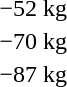<table>
<tr>
<td rowspan=2>−52 kg<br></td>
<td rowspan=2></td>
<td rowspan=2></td>
<td></td>
</tr>
<tr>
<td></td>
</tr>
<tr>
<td rowspan=2>−70 kg<br></td>
<td rowspan=2></td>
<td rowspan=2></td>
<td></td>
</tr>
<tr>
<td></td>
</tr>
<tr>
<td rowspan=2>−87 kg<br></td>
<td rowspan=2></td>
<td rowspan=2></td>
<td></td>
</tr>
<tr>
<td></td>
</tr>
</table>
